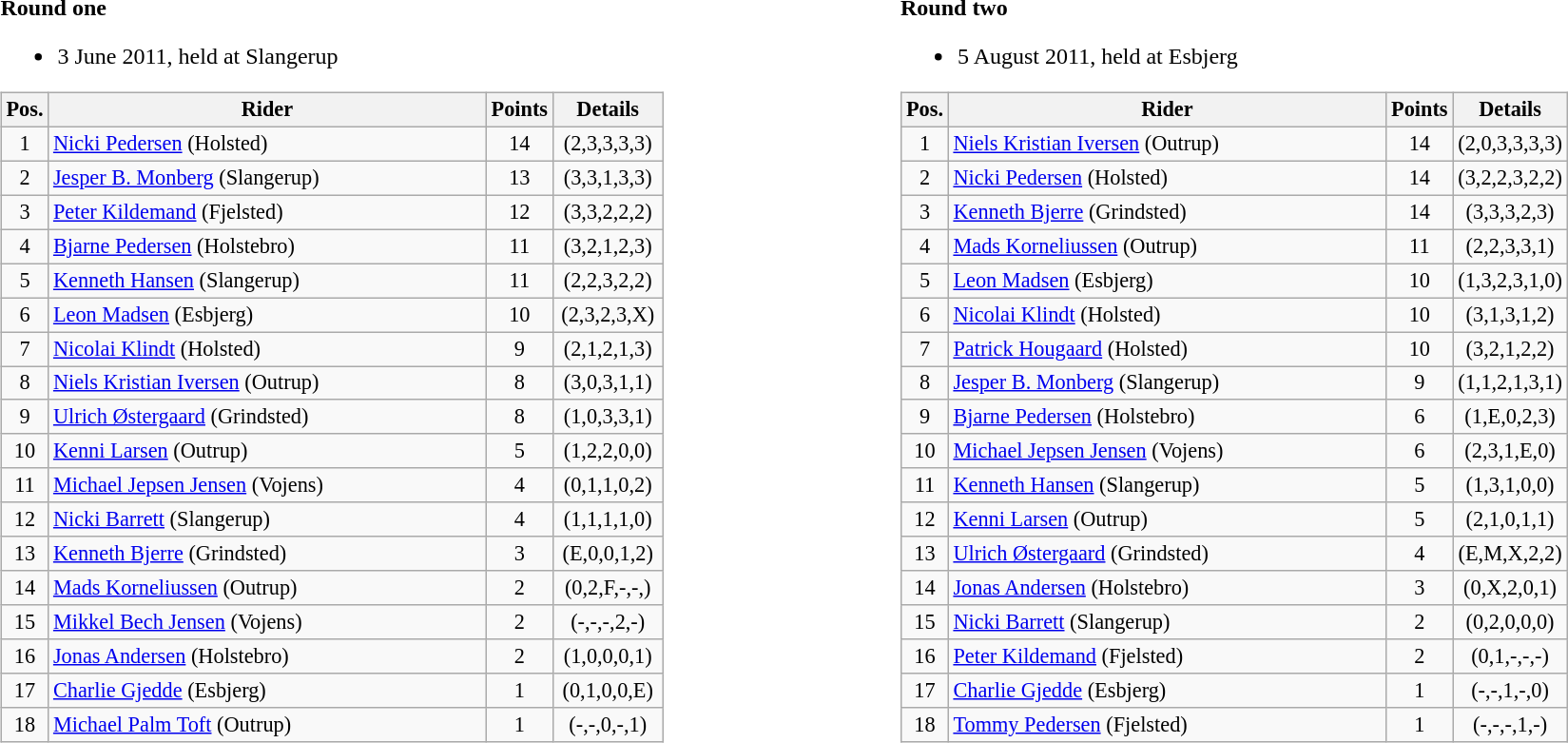<table width=100%>
<tr>
<td width=50% valign=top><br><strong>Round one</strong><ul><li>3 June 2011, held at Slangerup</li></ul><table class=wikitable style="font-size:93%;">
<tr>
<th width=25px>Pos.</th>
<th width=300px>Rider</th>
<th width=40px>Points</th>
<th width=70px>Details</th>
</tr>
<tr align=center>
<td>1</td>
<td align=left><a href='#'>Nicki Pedersen</a> (Holsted)</td>
<td>14</td>
<td>(2,3,3,3,3)</td>
</tr>
<tr align=center>
<td>2</td>
<td align=left><a href='#'>Jesper B. Monberg</a> (Slangerup)</td>
<td>13</td>
<td>(3,3,1,3,3)</td>
</tr>
<tr align=center>
<td>3</td>
<td align=left><a href='#'>Peter Kildemand</a> (Fjelsted)</td>
<td>12</td>
<td>(3,3,2,2,2)</td>
</tr>
<tr align=center>
<td>4</td>
<td align=left><a href='#'>Bjarne Pedersen</a> (Holstebro)</td>
<td>11</td>
<td>(3,2,1,2,3)</td>
</tr>
<tr align=center>
<td>5</td>
<td align=left><a href='#'>Kenneth Hansen</a> (Slangerup)</td>
<td>11</td>
<td>(2,2,3,2,2)</td>
</tr>
<tr align=center>
<td>6</td>
<td align=left><a href='#'>Leon Madsen</a> (Esbjerg)</td>
<td>10</td>
<td>(2,3,2,3,X)</td>
</tr>
<tr align=center>
<td>7</td>
<td align=left><a href='#'>Nicolai Klindt</a> (Holsted)</td>
<td>9</td>
<td>(2,1,2,1,3)</td>
</tr>
<tr align=center>
<td>8</td>
<td align=left><a href='#'>Niels Kristian Iversen</a> (Outrup)</td>
<td>8</td>
<td>(3,0,3,1,1)</td>
</tr>
<tr align=center>
<td>9</td>
<td align=left><a href='#'>Ulrich Østergaard</a> (Grindsted)</td>
<td>8</td>
<td>(1,0,3,3,1)</td>
</tr>
<tr align=center>
<td>10</td>
<td align=left><a href='#'>Kenni Larsen</a> (Outrup)</td>
<td>5</td>
<td>(1,2,2,0,0)</td>
</tr>
<tr align=center>
<td>11</td>
<td align=left><a href='#'>Michael Jepsen Jensen</a> (Vojens)</td>
<td>4</td>
<td>(0,1,1,0,2)</td>
</tr>
<tr align=center>
<td>12</td>
<td align=left><a href='#'>Nicki Barrett</a> (Slangerup)</td>
<td>4</td>
<td>(1,1,1,1,0)</td>
</tr>
<tr align=center>
<td>13</td>
<td align=left><a href='#'>Kenneth Bjerre</a> (Grindsted)</td>
<td>3</td>
<td>(E,0,0,1,2)</td>
</tr>
<tr align=center>
<td>14</td>
<td align=left><a href='#'>Mads Korneliussen</a> (Outrup)</td>
<td>2</td>
<td>(0,2,F,-,-,)</td>
</tr>
<tr align=center>
<td>15</td>
<td align=left><a href='#'>Mikkel Bech Jensen</a> (Vojens)</td>
<td>2</td>
<td>(-,-,-,2,-)</td>
</tr>
<tr align=center>
<td>16</td>
<td align=left><a href='#'>Jonas Andersen</a> (Holstebro)</td>
<td>2</td>
<td>(1,0,0,0,1)</td>
</tr>
<tr align=center>
<td>17</td>
<td align=left><a href='#'>Charlie Gjedde</a> (Esbjerg)</td>
<td>1</td>
<td>(0,1,0,0,E)</td>
</tr>
<tr align=center>
<td>18</td>
<td align=left><a href='#'>Michael Palm Toft</a> (Outrup)</td>
<td>1</td>
<td>(-,-,0,-,1)</td>
</tr>
</table>
</td>
<td width=50% valign=top><br><strong>Round two</strong><ul><li>5 August 2011, held at Esbjerg</li></ul><table class=wikitable style="font-size:93%;">
<tr>
<th width=25px>Pos.</th>
<th width=300px>Rider</th>
<th width=40px>Points</th>
<th width=70px>Details</th>
</tr>
<tr align=center>
<td>1</td>
<td align=left><a href='#'>Niels Kristian Iversen</a> (Outrup)</td>
<td>14</td>
<td>(2,0,3,3,3,3)</td>
</tr>
<tr align=center>
<td>2</td>
<td align=left><a href='#'>Nicki Pedersen</a> (Holsted)</td>
<td>14</td>
<td>(3,2,2,3,2,2)</td>
</tr>
<tr align=center>
<td>3</td>
<td align=left><a href='#'>Kenneth Bjerre</a> (Grindsted)</td>
<td>14</td>
<td>(3,3,3,2,3)</td>
</tr>
<tr align=center>
<td>4</td>
<td align=left><a href='#'>Mads Korneliussen</a> (Outrup)</td>
<td>11</td>
<td>(2,2,3,3,1)</td>
</tr>
<tr align=center>
<td>5</td>
<td align=left><a href='#'>Leon Madsen</a> (Esbjerg)</td>
<td>10</td>
<td>(1,3,2,3,1,0)</td>
</tr>
<tr align=center>
<td>6</td>
<td align=left><a href='#'>Nicolai Klindt</a> (Holsted)</td>
<td>10</td>
<td>(3,1,3,1,2)</td>
</tr>
<tr align=center>
<td>7</td>
<td align=left><a href='#'>Patrick Hougaard</a> (Holsted)</td>
<td>10</td>
<td>(3,2,1,2,2)</td>
</tr>
<tr align=center>
<td>8</td>
<td align=left><a href='#'>Jesper B. Monberg</a> (Slangerup)</td>
<td>9</td>
<td>(1,1,2,1,3,1)</td>
</tr>
<tr align=center>
<td>9</td>
<td align=left><a href='#'>Bjarne Pedersen</a> (Holstebro)</td>
<td>6</td>
<td>(1,E,0,2,3)</td>
</tr>
<tr align=center>
<td>10</td>
<td align=left><a href='#'>Michael Jepsen Jensen</a> (Vojens)</td>
<td>6</td>
<td>(2,3,1,E,0)</td>
</tr>
<tr align=center>
<td>11</td>
<td align=left><a href='#'>Kenneth Hansen</a> (Slangerup)</td>
<td>5</td>
<td>(1,3,1,0,0)</td>
</tr>
<tr align=center>
<td>12</td>
<td align=left><a href='#'>Kenni Larsen</a> (Outrup)</td>
<td>5</td>
<td>(2,1,0,1,1)</td>
</tr>
<tr align=center>
<td>13</td>
<td align=left><a href='#'>Ulrich Østergaard</a> (Grindsted)</td>
<td>4</td>
<td>(E,M,X,2,2)</td>
</tr>
<tr align=center>
<td>14</td>
<td align=left><a href='#'>Jonas Andersen</a> (Holstebro)</td>
<td>3</td>
<td>(0,X,2,0,1)</td>
</tr>
<tr align=center>
<td>15</td>
<td align=left><a href='#'>Nicki Barrett</a> (Slangerup)</td>
<td>2</td>
<td>(0,2,0,0,0)</td>
</tr>
<tr align=center>
<td>16</td>
<td align=left><a href='#'>Peter Kildemand</a> (Fjelsted)</td>
<td>2</td>
<td>(0,1,-,-,-)</td>
</tr>
<tr align=center>
<td>17</td>
<td align=left><a href='#'>Charlie Gjedde</a> (Esbjerg)</td>
<td>1</td>
<td>(-,-,1,-,0)</td>
</tr>
<tr align=center>
<td>18</td>
<td align=left><a href='#'>Tommy Pedersen</a> (Fjelsted)</td>
<td>1</td>
<td>(-,-,-,1,-)</td>
</tr>
</table>
</td>
</tr>
<tr>
<td valign=top></td>
</tr>
</table>
